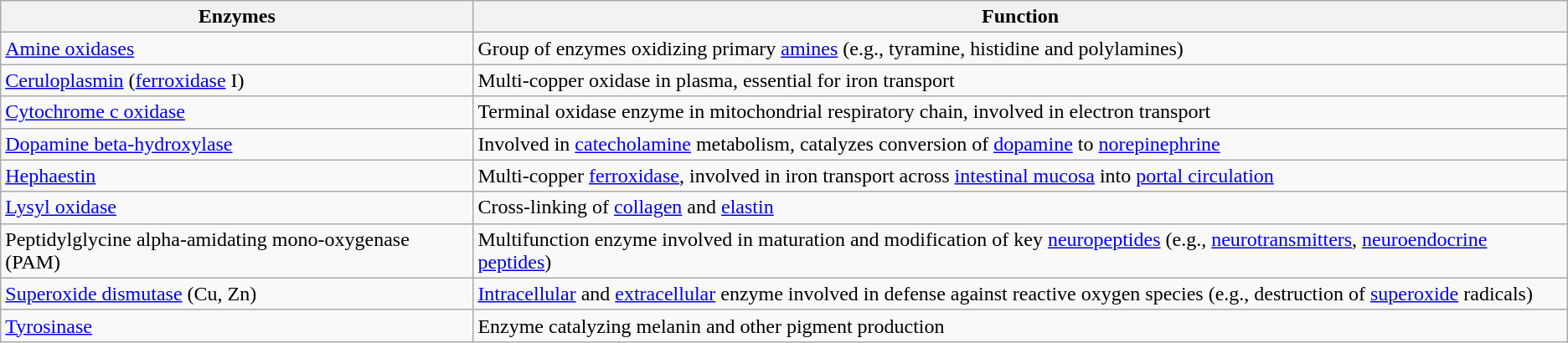<table class="wikitable">
<tr>
<th>Enzymes</th>
<th>Function</th>
</tr>
<tr>
<td><a href='#'>Amine oxidases</a></td>
<td>Group of enzymes oxidizing primary <a href='#'>amines</a> (e.g., tyramine, histidine and polylamines)</td>
</tr>
<tr>
<td><a href='#'>Ceruloplasmin</a> (<a href='#'>ferroxidase</a> I)</td>
<td>Multi-copper oxidase in plasma, essential for iron transport</td>
</tr>
<tr>
<td><a href='#'>Cytochrome c oxidase</a></td>
<td>Terminal oxidase enzyme in mitochondrial respiratory chain, involved in electron transport</td>
</tr>
<tr>
<td><a href='#'>Dopamine beta-hydroxylase</a></td>
<td>Involved in <a href='#'>catecholamine</a> metabolism, catalyzes conversion of <a href='#'>dopamine</a> to <a href='#'>norepinephrine</a></td>
</tr>
<tr>
<td><a href='#'>Hephaestin</a></td>
<td>Multi-copper <a href='#'>ferroxidase</a>, involved in iron transport across <a href='#'>intestinal mucosa</a> into <a href='#'>portal circulation</a></td>
</tr>
<tr>
<td><a href='#'>Lysyl oxidase</a></td>
<td>Cross-linking of <a href='#'>collagen</a> and <a href='#'>elastin</a></td>
</tr>
<tr>
<td>Peptidylglycine alpha-amidating mono-oxygenase (PAM)</td>
<td>Multifunction enzyme involved in maturation and modification of key <a href='#'>neuropeptides</a> (e.g., <a href='#'>neurotransmitters</a>, <a href='#'>neuroendocrine</a> <a href='#'>peptides</a>)</td>
</tr>
<tr>
<td><a href='#'>Superoxide dismutase</a> (Cu, Zn)</td>
<td><a href='#'>Intracellular</a> and <a href='#'>extracellular</a> enzyme involved in defense against reactive oxygen species (e.g., destruction of <a href='#'>superoxide</a> radicals)</td>
</tr>
<tr>
<td><a href='#'>Tyrosinase</a></td>
<td>Enzyme catalyzing melanin and other pigment production</td>
</tr>
</table>
